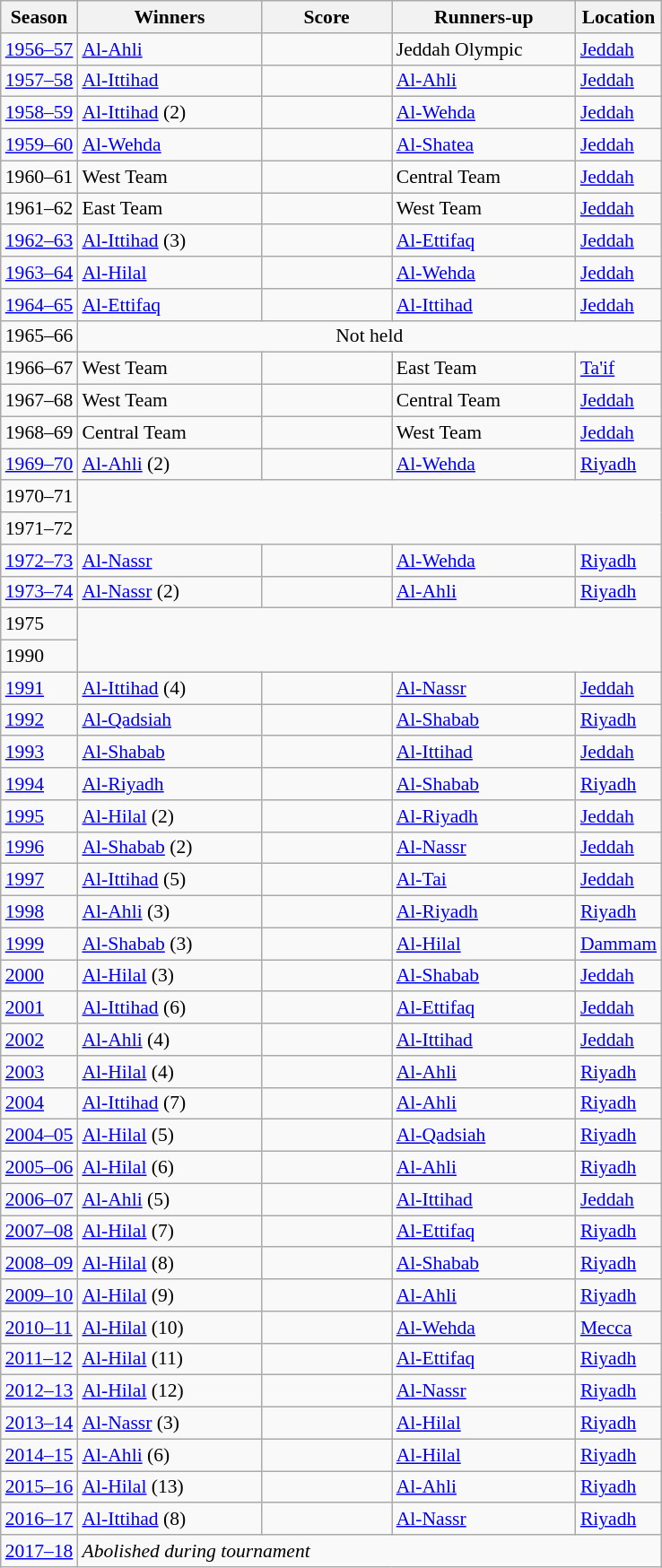<table class="wikitable" style="font-size:90%" style="text-align: left;">
<tr>
<th>Season</th>
<th width="130">Winners</th>
<th width="90">Score</th>
<th width="130">Runners-up</th>
<th>Location</th>
</tr>
<tr>
<td><a href='#'>1956–57</a></td>
<td><a href='#'>Al-Ahli</a></td>
<td></td>
<td>Jeddah Olympic</td>
<td><a href='#'>Jeddah</a></td>
</tr>
<tr>
<td><a href='#'>1957–58</a></td>
<td><a href='#'>Al-Ittihad</a></td>
<td></td>
<td><a href='#'>Al-Ahli</a></td>
<td><a href='#'>Jeddah</a></td>
</tr>
<tr>
<td><a href='#'>1958–59</a></td>
<td><a href='#'>Al-Ittihad</a> (2)</td>
<td></td>
<td><a href='#'>Al-Wehda</a></td>
<td><a href='#'>Jeddah</a></td>
</tr>
<tr>
<td><a href='#'>1959–60</a></td>
<td><a href='#'>Al-Wehda</a></td>
<td></td>
<td><a href='#'>Al-Shatea</a></td>
<td><a href='#'>Jeddah</a></td>
</tr>
<tr>
<td>1960–61</td>
<td>West Team</td>
<td></td>
<td>Central Team</td>
<td><a href='#'>Jeddah</a></td>
</tr>
<tr>
<td>1961–62</td>
<td>East Team</td>
<td></td>
<td>West Team</td>
<td><a href='#'>Jeddah</a></td>
</tr>
<tr>
<td><a href='#'>1962–63</a></td>
<td><a href='#'>Al-Ittihad</a> (3)</td>
<td></td>
<td><a href='#'>Al-Ettifaq</a></td>
<td><a href='#'>Jeddah</a></td>
</tr>
<tr>
<td><a href='#'>1963–64</a></td>
<td><a href='#'>Al-Hilal</a></td>
<td></td>
<td><a href='#'>Al-Wehda</a></td>
<td><a href='#'>Jeddah</a></td>
</tr>
<tr>
<td><a href='#'>1964–65</a></td>
<td><a href='#'>Al-Ettifaq</a></td>
<td></td>
<td><a href='#'>Al-Ittihad</a></td>
<td><a href='#'>Jeddah</a></td>
</tr>
<tr>
<td>1965–66</td>
<td colspan=4 style="text-align:center;">Not held</td>
</tr>
<tr>
<td>1966–67</td>
<td>West Team</td>
<td></td>
<td>East Team</td>
<td><a href='#'>Ta'if</a></td>
</tr>
<tr>
<td>1967–68</td>
<td>West Team</td>
<td></td>
<td>Central Team</td>
<td><a href='#'>Jeddah</a></td>
</tr>
<tr>
<td>1968–69</td>
<td>Central Team</td>
<td></td>
<td>West Team</td>
<td><a href='#'>Jeddah</a></td>
</tr>
<tr>
<td><a href='#'>1969–70</a></td>
<td><a href='#'>Al-Ahli</a> (2)</td>
<td></td>
<td><a href='#'>Al-Wehda</a></td>
<td><a href='#'>Riyadh</a></td>
</tr>
<tr>
<td>1970–71</td>
<td rowspan=2 colspan=8></td>
</tr>
<tr>
<td>1971–72</td>
</tr>
<tr>
<td><a href='#'>1972–73</a></td>
<td><a href='#'>Al-Nassr</a></td>
<td></td>
<td><a href='#'>Al-Wehda</a></td>
<td><a href='#'>Riyadh</a></td>
</tr>
<tr>
<td><a href='#'>1973–74</a></td>
<td><a href='#'>Al-Nassr</a> (2)</td>
<td></td>
<td><a href='#'>Al-Ahli</a></td>
<td><a href='#'>Riyadh</a></td>
</tr>
<tr>
<td>1975</td>
<td rowspan=2 colspan=8></td>
</tr>
<tr>
<td>1990</td>
</tr>
<tr>
<td><a href='#'>1991</a></td>
<td><a href='#'>Al-Ittihad</a> (4)</td>
<td></td>
<td><a href='#'>Al-Nassr</a></td>
<td><a href='#'>Jeddah</a></td>
</tr>
<tr>
<td><a href='#'>1992</a></td>
<td><a href='#'>Al-Qadsiah</a></td>
<td></td>
<td><a href='#'>Al-Shabab</a></td>
<td><a href='#'>Riyadh</a></td>
</tr>
<tr>
<td><a href='#'>1993</a></td>
<td><a href='#'>Al-Shabab</a></td>
<td></td>
<td><a href='#'>Al-Ittihad</a></td>
<td><a href='#'>Jeddah</a></td>
</tr>
<tr>
<td><a href='#'>1994</a></td>
<td><a href='#'>Al-Riyadh</a></td>
<td></td>
<td><a href='#'>Al-Shabab</a></td>
<td><a href='#'>Riyadh</a></td>
</tr>
<tr>
<td><a href='#'>1995</a></td>
<td><a href='#'>Al-Hilal</a> (2)</td>
<td></td>
<td><a href='#'>Al-Riyadh</a></td>
<td><a href='#'>Jeddah</a></td>
</tr>
<tr>
<td><a href='#'>1996</a></td>
<td><a href='#'>Al-Shabab</a> (2)</td>
<td></td>
<td><a href='#'>Al-Nassr</a></td>
<td><a href='#'>Jeddah</a></td>
</tr>
<tr>
<td><a href='#'>1997</a></td>
<td><a href='#'>Al-Ittihad</a> (5)</td>
<td></td>
<td><a href='#'>Al-Tai</a></td>
<td><a href='#'>Jeddah</a></td>
</tr>
<tr>
<td><a href='#'>1998</a></td>
<td><a href='#'>Al-Ahli</a> (3)</td>
<td></td>
<td><a href='#'>Al-Riyadh</a></td>
<td><a href='#'>Riyadh</a></td>
</tr>
<tr>
<td><a href='#'>1999</a></td>
<td><a href='#'>Al-Shabab</a> (3)</td>
<td></td>
<td><a href='#'>Al-Hilal</a></td>
<td><a href='#'>Dammam</a></td>
</tr>
<tr>
<td><a href='#'>2000</a></td>
<td><a href='#'>Al-Hilal</a> (3)</td>
<td></td>
<td><a href='#'>Al-Shabab</a></td>
<td><a href='#'>Jeddah</a></td>
</tr>
<tr>
<td><a href='#'>2001</a></td>
<td><a href='#'>Al-Ittihad</a> (6)</td>
<td></td>
<td><a href='#'>Al-Ettifaq</a></td>
<td><a href='#'>Jeddah</a></td>
</tr>
<tr>
<td><a href='#'>2002</a></td>
<td><a href='#'>Al-Ahli</a> (4)</td>
<td></td>
<td><a href='#'>Al-Ittihad</a></td>
<td><a href='#'>Jeddah</a></td>
</tr>
<tr>
<td><a href='#'>2003</a></td>
<td><a href='#'>Al-Hilal</a> (4)</td>
<td></td>
<td><a href='#'>Al-Ahli</a></td>
<td><a href='#'>Riyadh</a></td>
</tr>
<tr>
<td><a href='#'>2004</a></td>
<td><a href='#'>Al-Ittihad</a> (7)</td>
<td></td>
<td><a href='#'>Al-Ahli</a></td>
<td><a href='#'>Riyadh</a></td>
</tr>
<tr>
<td><a href='#'>2004–05</a></td>
<td><a href='#'>Al-Hilal</a> (5)</td>
<td></td>
<td><a href='#'>Al-Qadsiah</a></td>
<td><a href='#'>Riyadh</a></td>
</tr>
<tr>
<td><a href='#'>2005–06</a></td>
<td><a href='#'>Al-Hilal</a> (6)</td>
<td></td>
<td><a href='#'>Al-Ahli</a></td>
<td><a href='#'>Riyadh</a></td>
</tr>
<tr>
<td><a href='#'>2006–07</a></td>
<td><a href='#'>Al-Ahli</a> (5)</td>
<td></td>
<td><a href='#'>Al-Ittihad</a></td>
<td><a href='#'>Jeddah</a></td>
</tr>
<tr>
<td><a href='#'>2007–08</a></td>
<td><a href='#'>Al-Hilal</a> (7)</td>
<td></td>
<td><a href='#'>Al-Ettifaq</a></td>
<td><a href='#'>Riyadh</a></td>
</tr>
<tr>
<td><a href='#'>2008–09</a></td>
<td><a href='#'>Al-Hilal</a> (8)</td>
<td></td>
<td><a href='#'>Al-Shabab</a></td>
<td><a href='#'>Riyadh</a></td>
</tr>
<tr>
<td><a href='#'>2009–10</a></td>
<td><a href='#'>Al-Hilal</a> (9)</td>
<td></td>
<td><a href='#'>Al-Ahli</a></td>
<td><a href='#'>Riyadh</a></td>
</tr>
<tr>
<td><a href='#'>2010–11</a></td>
<td><a href='#'>Al-Hilal</a> (10)</td>
<td></td>
<td><a href='#'>Al-Wehda</a></td>
<td><a href='#'>Mecca</a></td>
</tr>
<tr>
<td><a href='#'>2011–12</a></td>
<td><a href='#'>Al-Hilal</a> (11)</td>
<td></td>
<td><a href='#'>Al-Ettifaq</a></td>
<td><a href='#'>Riyadh</a></td>
</tr>
<tr>
<td><a href='#'>2012–13</a></td>
<td><a href='#'>Al-Hilal</a> (12)</td>
<td></td>
<td><a href='#'>Al-Nassr</a></td>
<td><a href='#'>Riyadh</a></td>
</tr>
<tr>
<td><a href='#'>2013–14</a></td>
<td><a href='#'>Al-Nassr</a> (3)</td>
<td></td>
<td><a href='#'>Al-Hilal</a></td>
<td><a href='#'>Riyadh</a></td>
</tr>
<tr>
<td><a href='#'>2014–15</a></td>
<td><a href='#'>Al-Ahli</a> (6)</td>
<td></td>
<td><a href='#'>Al-Hilal</a></td>
<td><a href='#'>Riyadh</a></td>
</tr>
<tr>
<td><a href='#'>2015–16</a></td>
<td><a href='#'>Al-Hilal</a> (13)</td>
<td></td>
<td><a href='#'>Al-Ahli</a></td>
<td><a href='#'>Riyadh</a></td>
</tr>
<tr>
<td><a href='#'>2016–17</a></td>
<td><a href='#'>Al-Ittihad</a> (8)</td>
<td></td>
<td><a href='#'>Al-Nassr</a></td>
<td><a href='#'>Riyadh</a></td>
</tr>
<tr>
<td><a href='#'>2017–18</a></td>
<td colspan=4><em>Abolished during tournament</em></td>
</tr>
</table>
